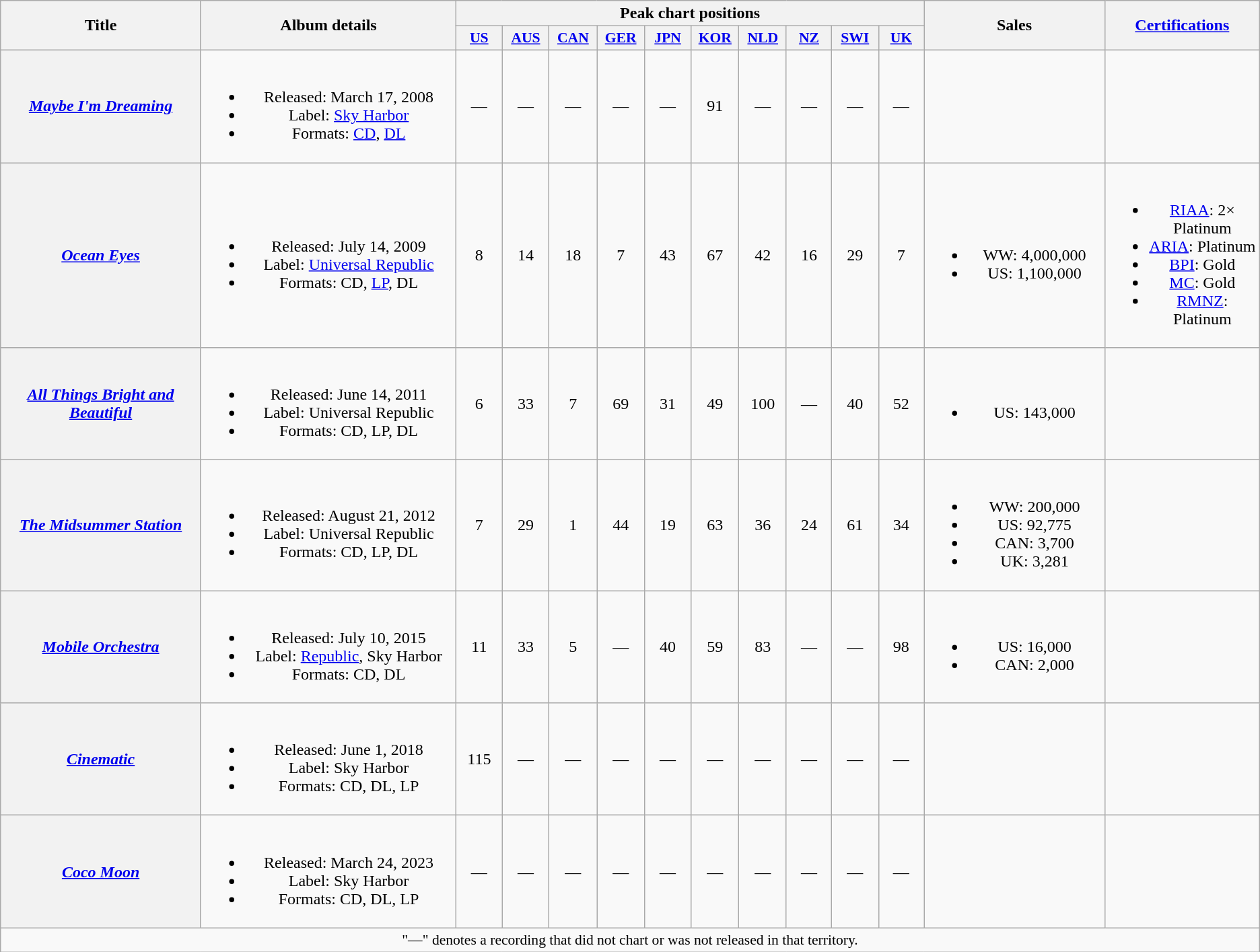<table class="wikitable plainrowheaders" style="text-align:center;">
<tr>
<th scope="col" rowspan="2" style="width:14em;">Title</th>
<th scope="col" rowspan="2" style="width:18em;">Album details</th>
<th scope="col" colspan="10">Peak chart positions</th>
<th scope="col" rowspan="2" style="width:12em;">Sales</th>
<th scope="col" rowspan="2" style="width:10em;"><a href='#'>Certifications</a></th>
</tr>
<tr>
<th scope="col" style="width:3em;font-size:90%;"><a href='#'>US</a><br></th>
<th scope="col" style="width:3em;font-size:90%;"><a href='#'>AUS</a><br></th>
<th scope="col" style="width:3em;font-size:90%;"><a href='#'>CAN</a><br></th>
<th scope="col" style="width:3em;font-size:90%;"><a href='#'>GER</a><br></th>
<th scope="col" style="width:3em;font-size:90%;"><a href='#'>JPN</a><br></th>
<th scope="col" style="width:3em;font-size:90%;"><a href='#'>KOR</a><br></th>
<th scope="col" style="width:3em;font-size:90%;"><a href='#'>NLD</a><br></th>
<th scope="col" style="width:3em;font-size:90%;"><a href='#'>NZ</a><br></th>
<th scope="col" style="width:3em;font-size:90%;"><a href='#'>SWI</a><br></th>
<th scope="col" style="width:3em;font-size:90%;"><a href='#'>UK</a><br></th>
</tr>
<tr>
<th scope="row"><em><a href='#'>Maybe I'm Dreaming</a></em></th>
<td><br><ul><li>Released: March 17, 2008</li><li>Label: <a href='#'>Sky Harbor</a></li><li>Formats: <a href='#'>CD</a>, <a href='#'>DL</a></li></ul></td>
<td>—</td>
<td>—</td>
<td>—</td>
<td>—</td>
<td>—</td>
<td>91</td>
<td>—</td>
<td>—</td>
<td>—</td>
<td>—</td>
<td></td>
<td></td>
</tr>
<tr>
<th scope="row"><em><a href='#'>Ocean Eyes</a></em></th>
<td><br><ul><li>Released: July 14, 2009</li><li>Label: <a href='#'>Universal Republic</a></li><li>Formats: CD, <a href='#'>LP</a>, DL</li></ul></td>
<td>8</td>
<td>14</td>
<td>18</td>
<td>7</td>
<td>43</td>
<td>67</td>
<td>42</td>
<td>16</td>
<td>29</td>
<td>7</td>
<td><br><ul><li>WW: 4,000,000</li><li>US: 1,100,000</li></ul></td>
<td><br><ul><li><a href='#'>RIAA</a>: 2× Platinum</li><li><a href='#'>ARIA</a>: Platinum</li><li><a href='#'>BPI</a>: Gold</li><li><a href='#'>MC</a>: Gold</li><li><a href='#'>RMNZ</a>: Platinum</li></ul></td>
</tr>
<tr>
<th scope="row"><em><a href='#'>All Things Bright and Beautiful</a></em></th>
<td><br><ul><li>Released: June 14, 2011</li><li>Label: Universal Republic</li><li>Formats: CD, LP, DL</li></ul></td>
<td>6</td>
<td>33</td>
<td>7</td>
<td>69</td>
<td>31</td>
<td>49</td>
<td>100</td>
<td>—</td>
<td>40</td>
<td>52</td>
<td><br><ul><li>US: 143,000</li></ul></td>
<td></td>
</tr>
<tr>
<th scope="row"><em><a href='#'>The Midsummer Station</a></em></th>
<td><br><ul><li>Released: August 21, 2012</li><li>Label: Universal Republic</li><li>Formats: CD, LP, DL</li></ul></td>
<td>7</td>
<td>29</td>
<td>1</td>
<td>44</td>
<td>19</td>
<td>63</td>
<td>36</td>
<td>24</td>
<td>61</td>
<td>34</td>
<td><br><ul><li>WW: 200,000</li><li>US: 92,775</li><li>CAN: 3,700</li><li>UK: 3,281</li></ul></td>
<td></td>
</tr>
<tr>
<th scope="row"><em><a href='#'>Mobile Orchestra</a></em></th>
<td><br><ul><li>Released: July 10, 2015</li><li>Label: <a href='#'>Republic</a>, Sky Harbor</li><li>Formats: CD, DL</li></ul></td>
<td>11</td>
<td>33</td>
<td>5</td>
<td>—</td>
<td>40</td>
<td>59</td>
<td>83</td>
<td>—</td>
<td>—</td>
<td>98</td>
<td><br><ul><li>US: 16,000</li><li>CAN: 2,000</li></ul></td>
<td></td>
</tr>
<tr>
<th scope="row"><em><a href='#'>Cinematic</a></em></th>
<td><br><ul><li>Released: June 1, 2018</li><li>Label: Sky Harbor</li><li>Formats: CD, DL, LP</li></ul></td>
<td>115</td>
<td>—</td>
<td>—</td>
<td>—</td>
<td>—</td>
<td>—</td>
<td>—</td>
<td>—</td>
<td>—</td>
<td>—</td>
<td></td>
<td></td>
</tr>
<tr>
<th scope="row"><em><a href='#'>Coco Moon</a></em></th>
<td><br><ul><li>Released: March 24, 2023</li><li>Label: Sky Harbor</li><li>Formats: CD, DL, LP</li></ul></td>
<td>—</td>
<td>—</td>
<td>—</td>
<td>—</td>
<td>—</td>
<td>—</td>
<td>—</td>
<td>—</td>
<td>—</td>
<td>—</td>
<td></td>
<td></td>
</tr>
<tr>
<td colspan="15" style="font-size:90%">"—" denotes a recording that did not chart or was not released in that territory.</td>
</tr>
</table>
